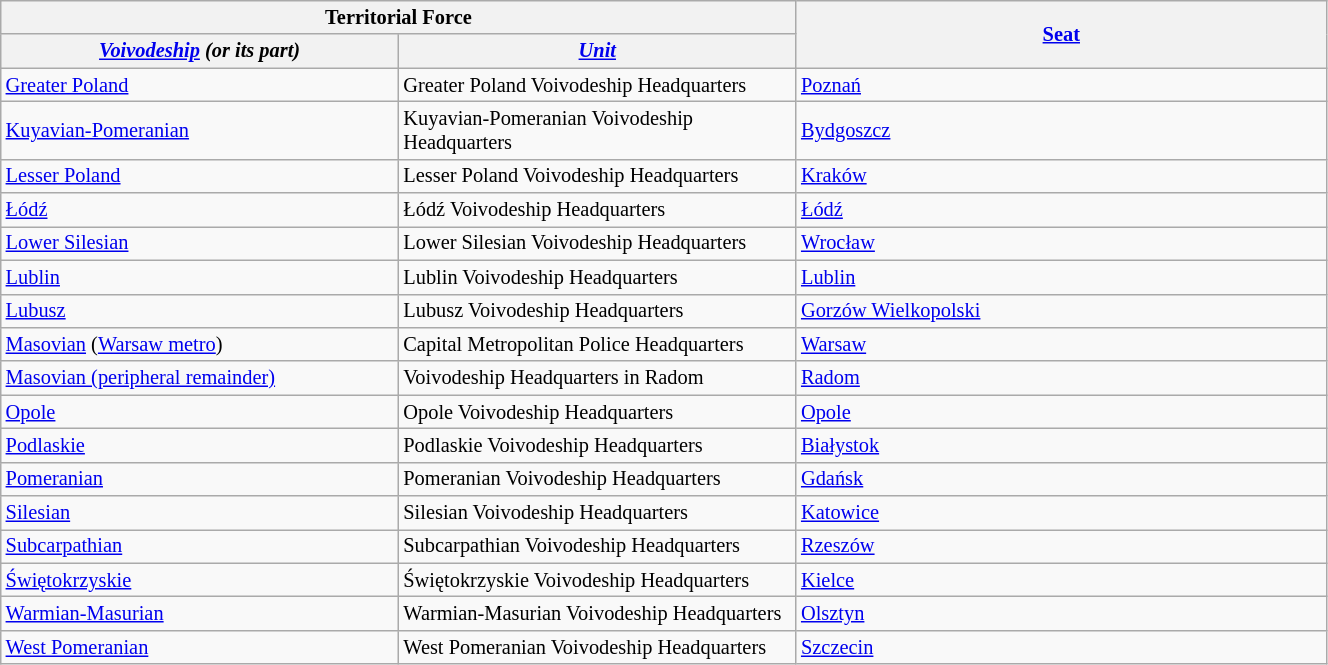<table class="wikitable" style="width:70%; font-size:85%;">
<tr>
<th colspan="2">Territorial Force</th>
<th rowspan="2"><a href='#'>Seat</a></tr></th>
<th style="width:30%;"><em><a href='#'>Voivodeship</a> (or its part)</em></th>
<th style="width:30%;"><em><a href='#'>Unit</a></em></tr></th>
<td> <a href='#'>Greater Poland</a> <td>  Greater Poland Voivodeship Headquarters <td>  <a href='#'>Poznań</a></tr></td>
<td> <a href='#'>Kuyavian-Pomeranian</a> <td>  Kuyavian-Pomeranian Voivodeship Headquarters <td>  <a href='#'>Bydgoszcz</a></tr></td>
<td> <a href='#'>Lesser Poland</a> <td>  Lesser Poland Voivodeship Headquarters <td>  <a href='#'>Kraków</a></tr></td>
<td> <a href='#'>Łódź</a> <td>  Łódź Voivodeship Headquarters <td>  <a href='#'>Łódź</a></tr></td>
<td> <a href='#'>Lower Silesian</a> <td>  Lower Silesian Voivodeship Headquarters <td>  <a href='#'>Wrocław</a></tr></td>
<td> <a href='#'>Lublin</a> <td>  Lublin Voivodeship Headquarters <td>  <a href='#'>Lublin</a></tr></td>
<td> <a href='#'>Lubusz</a> <td>  Lubusz Voivodeship Headquarters <td>  <a href='#'>Gorzów Wielkopolski</a></tr></td>
<td> <a href='#'>Masovian</a> (<a href='#'>Warsaw metro</a>)<td>  Capital Metropolitan Police Headquarters <td>  <a href='#'>Warsaw</a></tr></td>
<td> <a href='#'>Masovian (peripheral remainder)</a> <td>  Voivodeship Headquarters in Radom <td>  <a href='#'>Radom</a></tr></td>
<td> <a href='#'>Opole</a> <td>  Opole Voivodeship Headquarters <td>  <a href='#'>Opole</a></tr></td>
<td> <a href='#'>Podlaskie</a> <td>  Podlaskie Voivodeship Headquarters <td>  <a href='#'>Białystok</a></tr></td>
<td> <a href='#'>Pomeranian</a> <td>  Pomeranian Voivodeship Headquarters <td>  <a href='#'>Gdańsk</a></tr></td>
<td> <a href='#'>Silesian</a> <td>  Silesian Voivodeship Headquarters <td>  <a href='#'>Katowice</a></tr></td>
<td> <a href='#'>Subcarpathian</a> <td>  Subcarpathian Voivodeship Headquarters <td>  <a href='#'>Rzeszów</a></tr></td>
<td> <a href='#'>Świętokrzyskie</a> <td>  Świętokrzyskie Voivodeship Headquarters <td>  <a href='#'>Kielce</a></tr></td>
<td> <a href='#'>Warmian-Masurian</a> <td>  Warmian-Masurian Voivodeship Headquarters <td>  <a href='#'>Olsztyn</a></tr></td>
<td> <a href='#'>West Pomeranian</a> <td>  West Pomeranian Voivodeship Headquarters <td>  <a href='#'>Szczecin</a></tr></td>
</tr>
</table>
